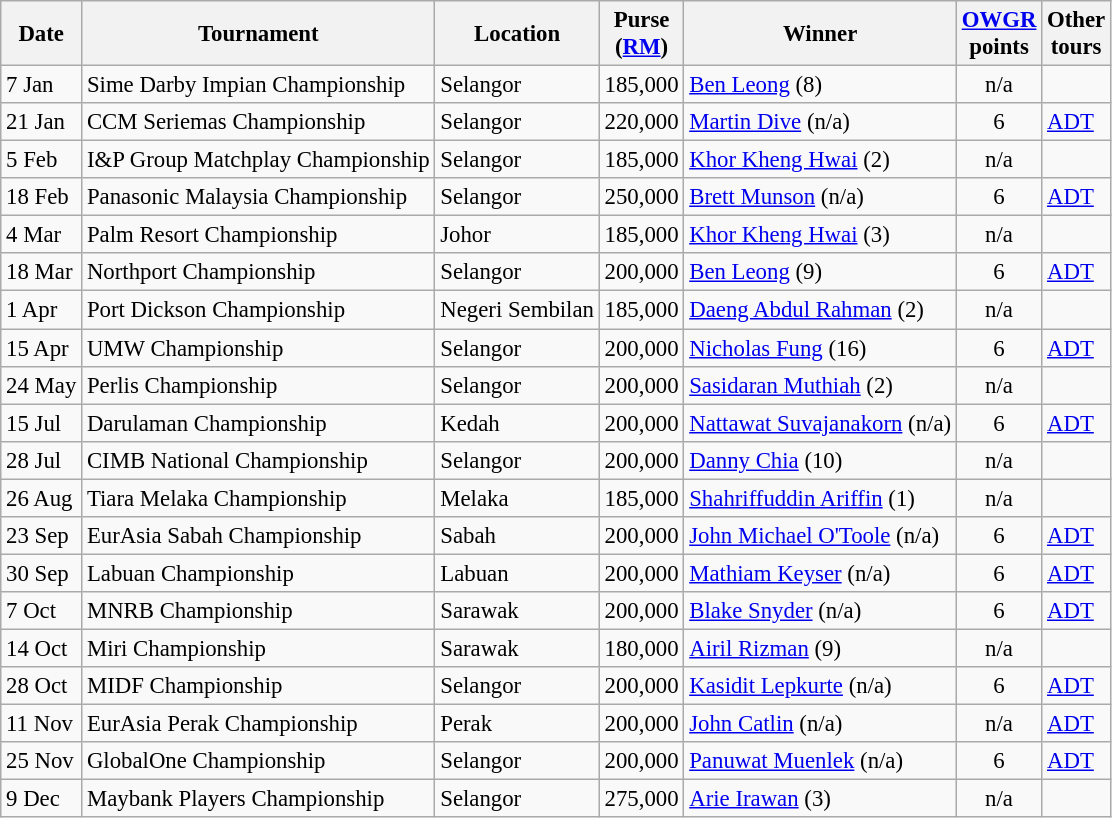<table class="wikitable" style="font-size:95%">
<tr>
<th>Date</th>
<th>Tournament</th>
<th>Location</th>
<th>Purse<br>(<a href='#'>RM</a>)</th>
<th>Winner</th>
<th><a href='#'>OWGR</a><br>points</th>
<th>Other<br>tours</th>
</tr>
<tr>
<td>7 Jan</td>
<td>Sime Darby Impian Championship</td>
<td>Selangor</td>
<td align=right>185,000</td>
<td> <a href='#'>Ben Leong</a> (8)</td>
<td align=center>n/a</td>
<td></td>
</tr>
<tr>
<td>21 Jan</td>
<td>CCM Seriemas Championship</td>
<td>Selangor</td>
<td align=right>220,000</td>
<td> <a href='#'>Martin Dive</a> (n/a)</td>
<td align=center>6</td>
<td><a href='#'>ADT</a></td>
</tr>
<tr>
<td>5 Feb</td>
<td>I&P Group Matchplay Championship</td>
<td>Selangor</td>
<td align=right>185,000</td>
<td> <a href='#'>Khor Kheng Hwai</a> (2)</td>
<td align=center>n/a</td>
<td></td>
</tr>
<tr>
<td>18 Feb</td>
<td>Panasonic Malaysia Championship</td>
<td>Selangor</td>
<td align=right>250,000</td>
<td> <a href='#'>Brett Munson</a> (n/a)</td>
<td align=center>6</td>
<td><a href='#'>ADT</a></td>
</tr>
<tr>
<td>4 Mar</td>
<td>Palm Resort Championship</td>
<td>Johor</td>
<td align=right>185,000</td>
<td> <a href='#'>Khor Kheng Hwai</a> (3)</td>
<td align=center>n/a</td>
<td></td>
</tr>
<tr>
<td>18 Mar</td>
<td>Northport Championship</td>
<td>Selangor</td>
<td align=right>200,000</td>
<td> <a href='#'>Ben Leong</a> (9)</td>
<td align=center>6</td>
<td><a href='#'>ADT</a></td>
</tr>
<tr>
<td>1 Apr</td>
<td>Port Dickson Championship</td>
<td>Negeri Sembilan</td>
<td align=right>185,000</td>
<td> <a href='#'>Daeng Abdul Rahman</a> (2)</td>
<td align=center>n/a</td>
<td></td>
</tr>
<tr>
<td>15 Apr</td>
<td>UMW Championship</td>
<td>Selangor</td>
<td align=right>200,000</td>
<td> <a href='#'>Nicholas Fung</a> (16)</td>
<td align=center>6</td>
<td><a href='#'>ADT</a></td>
</tr>
<tr>
<td>24 May</td>
<td>Perlis Championship</td>
<td>Selangor</td>
<td align=right>200,000</td>
<td> <a href='#'>Sasidaran Muthiah</a> (2)</td>
<td align=center>n/a</td>
<td></td>
</tr>
<tr>
<td>15 Jul</td>
<td>Darulaman Championship</td>
<td>Kedah</td>
<td align=right>200,000</td>
<td> <a href='#'>Nattawat Suvajanakorn</a> (n/a)</td>
<td align=center>6</td>
<td><a href='#'>ADT</a></td>
</tr>
<tr>
<td>28 Jul</td>
<td>CIMB National Championship</td>
<td>Selangor</td>
<td align=right>200,000</td>
<td> <a href='#'>Danny Chia</a> (10)</td>
<td align=center>n/a</td>
<td></td>
</tr>
<tr>
<td>26 Aug</td>
<td>Tiara Melaka Championship</td>
<td>Melaka</td>
<td align=right>185,000</td>
<td> <a href='#'>Shahriffuddin Ariffin</a> (1)</td>
<td align=center>n/a</td>
<td></td>
</tr>
<tr>
<td>23 Sep</td>
<td>EurAsia Sabah Championship</td>
<td>Sabah</td>
<td align=right>200,000</td>
<td> <a href='#'>John Michael O'Toole</a> (n/a)</td>
<td align=center>6</td>
<td><a href='#'>ADT</a></td>
</tr>
<tr>
<td>30 Sep</td>
<td>Labuan Championship</td>
<td>Labuan</td>
<td align=right>200,000</td>
<td> <a href='#'>Mathiam Keyser</a> (n/a)</td>
<td align=center>6</td>
<td><a href='#'>ADT</a></td>
</tr>
<tr>
<td>7 Oct</td>
<td>MNRB Championship</td>
<td>Sarawak</td>
<td align=right>200,000</td>
<td> <a href='#'>Blake Snyder</a> (n/a)</td>
<td align=center>6</td>
<td><a href='#'>ADT</a></td>
</tr>
<tr>
<td>14 Oct</td>
<td>Miri Championship</td>
<td>Sarawak</td>
<td align=right>180,000</td>
<td> <a href='#'>Airil Rizman</a> (9)</td>
<td align=center>n/a</td>
<td></td>
</tr>
<tr>
<td>28 Oct</td>
<td>MIDF Championship</td>
<td>Selangor</td>
<td align=right>200,000</td>
<td> <a href='#'>Kasidit Lepkurte</a> (n/a)</td>
<td align=center>6</td>
<td><a href='#'>ADT</a></td>
</tr>
<tr>
<td>11 Nov</td>
<td>EurAsia Perak Championship</td>
<td>Perak</td>
<td align=right>200,000</td>
<td> <a href='#'>John Catlin</a> (n/a)</td>
<td align=center>n/a</td>
<td><a href='#'>ADT</a></td>
</tr>
<tr>
<td>25 Nov</td>
<td>GlobalOne Championship</td>
<td>Selangor</td>
<td align=right>200,000</td>
<td> <a href='#'>Panuwat Muenlek</a> (n/a)</td>
<td align=center>6</td>
<td><a href='#'>ADT</a></td>
</tr>
<tr>
<td>9 Dec</td>
<td>Maybank Players Championship</td>
<td>Selangor</td>
<td align=right>275,000</td>
<td> <a href='#'>Arie Irawan</a> (3)</td>
<td align=center>n/a</td>
<td></td>
</tr>
</table>
